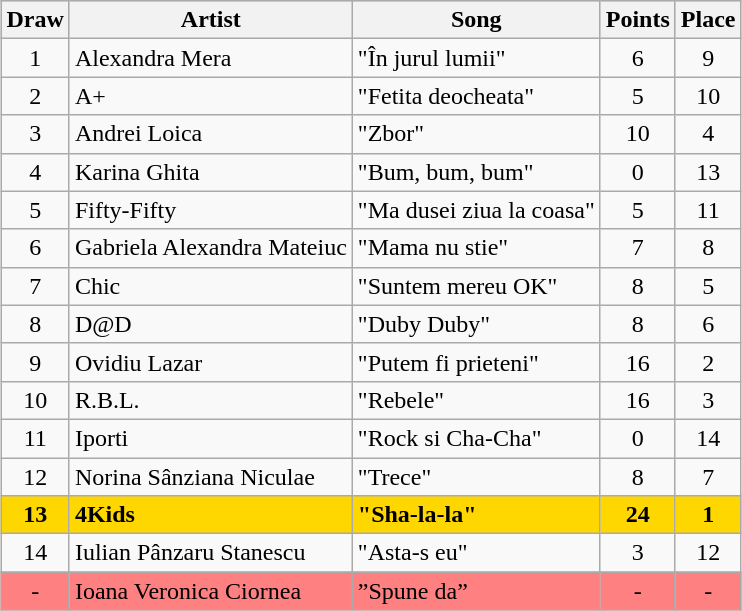<table class="sortable wikitable" style="margin: 1em auto 1em auto; text-align:center">
<tr bgcolor="#CCCCCC">
<th>Draw</th>
<th>Artist</th>
<th>Song</th>
<th>Points</th>
<th>Place</th>
</tr>
<tr>
<td>1</td>
<td align="left">Alexandra Mera</td>
<td align="left">"În jurul lumii"</td>
<td>6</td>
<td>9</td>
</tr>
<tr>
<td>2</td>
<td align="left">A+</td>
<td align="left">"Fetita deocheata"</td>
<td>5</td>
<td>10</td>
</tr>
<tr>
<td>3</td>
<td align="left">Andrei Loica</td>
<td align="left">"Zbor"</td>
<td>10</td>
<td>4</td>
</tr>
<tr>
<td>4</td>
<td align="left">Karina Ghita</td>
<td align="left">"Bum, bum, bum"</td>
<td>0</td>
<td>13</td>
</tr>
<tr>
<td>5</td>
<td align="left">Fifty-Fifty</td>
<td align="left">"Ma dusei ziua la coasa"</td>
<td>5</td>
<td>11</td>
</tr>
<tr>
<td>6</td>
<td align="left">Gabriela Alexandra Mateiuc</td>
<td align="left">"Mama nu stie"</td>
<td>7</td>
<td>8</td>
</tr>
<tr>
<td>7</td>
<td align="left">Chic</td>
<td align="left">"Suntem mereu OK"</td>
<td>8</td>
<td>5</td>
</tr>
<tr>
<td>8</td>
<td align="left">D@D</td>
<td align="left">"Duby Duby"</td>
<td>8</td>
<td>6</td>
</tr>
<tr>
<td>9</td>
<td align="left">Ovidiu Lazar</td>
<td align="left">"Putem fi prieteni"</td>
<td>16</td>
<td>2</td>
</tr>
<tr>
<td>10</td>
<td align="left">R.B.L.</td>
<td align="left">"Rebele"</td>
<td>16</td>
<td>3</td>
</tr>
<tr>
<td>11</td>
<td align="left">Iporti</td>
<td align="left">"Rock si Cha-Cha"</td>
<td>0</td>
<td>14</td>
</tr>
<tr>
<td>12</td>
<td align="left">Norina Sânziana Niculae</td>
<td align="left">"Trece"</td>
<td>8</td>
<td>7</td>
</tr>
<tr style="font-weight:bold; background:gold;">
<td>13</td>
<td align="left"><strong>4Kids</strong></td>
<td align="left"><strong>"Sha-la-la"</strong></td>
<td><strong>24</strong></td>
<td><strong>1</strong></td>
</tr>
<tr>
<td>14</td>
<td align="left">Iulian Pânzaru Stanescu</td>
<td align="left">"Asta-s eu"</td>
<td>3</td>
<td>12</td>
</tr>
<tr style="background:#fe8080;">
<td>-</td>
<td align="left">Ioana Veronica Ciornea</td>
<td align="left">”Spune da”</td>
<td>-</td>
<td>-</td>
</tr>
</table>
